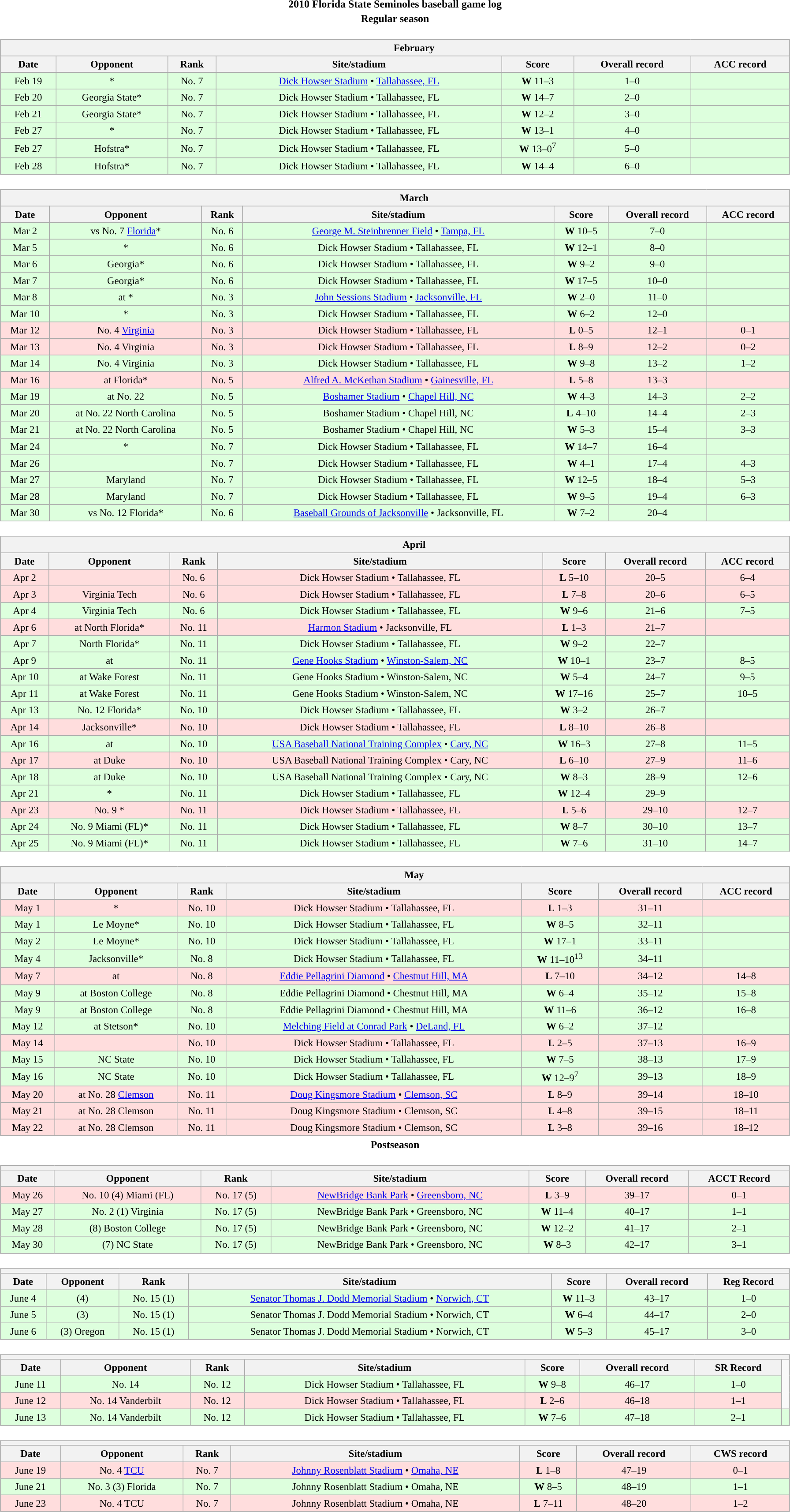<table class="toccolours" width=95% style="margin:1.5em auto; text-align:center;">
<tr>
<th colspan=2>2010 Florida State Seminoles baseball game log</th>
</tr>
<tr>
<th colspan=2>Regular season</th>
</tr>
<tr valign="top">
<td><br><table class="wikitable collapsible collapsed" style="margin:auto; font-size:95%; width:100%">
<tr>
<th colspan=11 style="padding-left:4em;">February</th>
</tr>
<tr>
<th>Date</th>
<th>Opponent</th>
<th>Rank</th>
<th>Site/stadium</th>
<th>Score</th>
<th>Overall record</th>
<th>ACC record</th>
</tr>
<tr bgcolor=ddffdd>
<td>Feb 19</td>
<td>*</td>
<td>No. 7</td>
<td><a href='#'>Dick Howser Stadium</a> • <a href='#'>Tallahassee, FL</a></td>
<td><strong>W</strong> 11–3</td>
<td>1–0</td>
<td></td>
</tr>
<tr bgcolor=ddffdd>
<td>Feb 20</td>
<td>Georgia State*</td>
<td>No. 7</td>
<td>Dick Howser Stadium • Tallahassee, FL</td>
<td><strong>W</strong> 14–7</td>
<td>2–0</td>
<td></td>
</tr>
<tr bgcolor=ddffdd>
<td>Feb 21</td>
<td>Georgia State*</td>
<td>No. 7</td>
<td>Dick Howser Stadium • Tallahassee, FL</td>
<td><strong>W</strong> 12–2</td>
<td>3–0</td>
<td></td>
</tr>
<tr bgcolor=ddffdd>
<td>Feb 27</td>
<td>*</td>
<td>No. 7</td>
<td>Dick Howser Stadium • Tallahassee, FL</td>
<td><strong>W</strong> 13–1</td>
<td>4–0</td>
<td></td>
</tr>
<tr bgcolor=ddffdd>
<td>Feb 27</td>
<td>Hofstra*</td>
<td>No. 7</td>
<td>Dick Howser Stadium • Tallahassee, FL</td>
<td><strong>W</strong> 13–0<sup>7</sup></td>
<td>5–0</td>
<td></td>
</tr>
<tr bgcolor=ddffdd>
<td>Feb 28</td>
<td>Hofstra*</td>
<td>No. 7</td>
<td>Dick Howser Stadium • Tallahassee, FL</td>
<td><strong>W</strong> 14–4</td>
<td>6–0</td>
<td></td>
</tr>
</table>
</td>
</tr>
<tr>
<td><br><table class="wikitable collapsible collapsed" style="margin:auto; font-size:95%; width:100%">
<tr>
<th colspan=11 style="padding-left:4em;">March</th>
</tr>
<tr>
<th>Date</th>
<th>Opponent</th>
<th>Rank</th>
<th>Site/stadium</th>
<th>Score</th>
<th>Overall record</th>
<th>ACC record</th>
</tr>
<tr bgcolor=ddffdd>
<td>Mar 2</td>
<td>vs No. 7 <a href='#'>Florida</a>*</td>
<td>No. 6</td>
<td><a href='#'>George M. Steinbrenner Field</a> • <a href='#'>Tampa, FL</a></td>
<td><strong>W</strong> 10–5</td>
<td>7–0</td>
<td></td>
</tr>
<tr bgcolor=ddffdd>
<td>Mar 5</td>
<td>*</td>
<td>No. 6</td>
<td>Dick Howser Stadium • Tallahassee, FL</td>
<td><strong>W</strong> 12–1</td>
<td>8–0</td>
<td></td>
</tr>
<tr bgcolor=ddffdd>
<td>Mar 6</td>
<td>Georgia*</td>
<td>No. 6</td>
<td>Dick Howser Stadium • Tallahassee, FL</td>
<td><strong>W</strong> 9–2</td>
<td>9–0</td>
<td></td>
</tr>
<tr bgcolor=ddffdd>
<td>Mar 7</td>
<td>Georgia*</td>
<td>No. 6</td>
<td>Dick Howser Stadium • Tallahassee, FL</td>
<td><strong>W</strong> 17–5</td>
<td>10–0</td>
<td></td>
</tr>
<tr bgcolor=ddffdd>
<td>Mar 8</td>
<td>at *</td>
<td>No. 3</td>
<td><a href='#'>John Sessions Stadium</a> • <a href='#'>Jacksonville, FL</a></td>
<td><strong>W</strong> 2–0</td>
<td>11–0</td>
<td></td>
</tr>
<tr bgcolor=ddffdd>
<td>Mar 10</td>
<td>*</td>
<td>No. 3</td>
<td>Dick Howser Stadium • Tallahassee, FL</td>
<td><strong>W</strong> 6–2</td>
<td>12–0</td>
<td></td>
</tr>
<tr bgcolor=ffdddd>
<td>Mar 12</td>
<td>No. 4 <a href='#'>Virginia</a></td>
<td>No. 3</td>
<td>Dick Howser Stadium • Tallahassee, FL</td>
<td><strong>L</strong> 0–5</td>
<td>12–1</td>
<td>0–1</td>
</tr>
<tr bgcolor=ffdddd>
<td>Mar 13</td>
<td>No. 4 Virginia</td>
<td>No. 3</td>
<td>Dick Howser Stadium • Tallahassee, FL</td>
<td><strong>L</strong> 8–9</td>
<td>12–2</td>
<td>0–2</td>
</tr>
<tr bgcolor=ddffdd>
<td>Mar 14</td>
<td>No. 4 Virginia</td>
<td>No. 3</td>
<td>Dick Howser Stadium • Tallahassee, FL</td>
<td><strong>W</strong> 9–8</td>
<td>13–2</td>
<td>1–2</td>
</tr>
<tr bgcolor=ffdddd>
<td>Mar 16</td>
<td>at Florida*</td>
<td>No. 5</td>
<td><a href='#'>Alfred A. McKethan Stadium</a> • <a href='#'>Gainesville, FL</a></td>
<td><strong>L</strong> 5–8</td>
<td>13–3</td>
<td></td>
</tr>
<tr bgcolor=ddffdd>
<td>Mar 19</td>
<td>at No. 22 </td>
<td>No. 5</td>
<td><a href='#'>Boshamer Stadium</a> • <a href='#'>Chapel Hill, NC</a></td>
<td><strong>W</strong> 4–3</td>
<td>14–3</td>
<td>2–2</td>
</tr>
<tr bgcolor=ddffdd>
<td>Mar 20</td>
<td>at No. 22 North Carolina</td>
<td>No. 5</td>
<td>Boshamer Stadium • Chapel Hill, NC</td>
<td><strong>L</strong> 4–10</td>
<td>14–4</td>
<td>2–3</td>
</tr>
<tr bgcolor=ddffdd>
<td>Mar 21</td>
<td>at No. 22 North Carolina</td>
<td>No. 5</td>
<td>Boshamer Stadium • Chapel Hill, NC</td>
<td><strong>W</strong> 5–3</td>
<td>15–4</td>
<td>3–3</td>
</tr>
<tr bgcolor=ddffdd>
<td>Mar 24</td>
<td>*</td>
<td>No. 7</td>
<td>Dick Howser Stadium • Tallahassee, FL</td>
<td><strong>W</strong> 14–7</td>
<td>16–4</td>
<td></td>
</tr>
<tr bgcolor=ddffdd>
<td>Mar 26</td>
<td></td>
<td>No. 7</td>
<td>Dick Howser Stadium • Tallahassee, FL</td>
<td><strong>W</strong> 4–1</td>
<td>17–4</td>
<td>4–3</td>
</tr>
<tr bgcolor=ddffdd>
<td>Mar 27</td>
<td>Maryland</td>
<td>No. 7</td>
<td>Dick Howser Stadium • Tallahassee, FL</td>
<td><strong>W</strong> 12–5</td>
<td>18–4</td>
<td>5–3</td>
</tr>
<tr bgcolor=ddffdd>
<td>Mar 28</td>
<td>Maryland</td>
<td>No. 7</td>
<td>Dick Howser Stadium • Tallahassee, FL</td>
<td><strong>W</strong> 9–5</td>
<td>19–4</td>
<td>6–3</td>
</tr>
<tr bgcolor=ddffdd>
<td>Mar 30</td>
<td>vs No. 12 Florida*</td>
<td>No. 6</td>
<td><a href='#'>Baseball Grounds of Jacksonville</a> • Jacksonville, FL</td>
<td><strong>W</strong> 7–2</td>
<td>20–4</td>
<td></td>
</tr>
</table>
</td>
</tr>
<tr>
<td><br><table class="wikitable collapsible collapsed" style="margin:auto; font-size:95%; width:100%">
<tr>
<th colspan=11 style="padding-left:4em;">April</th>
</tr>
<tr>
<th>Date</th>
<th>Opponent</th>
<th>Rank</th>
<th>Site/stadium</th>
<th>Score</th>
<th>Overall record</th>
<th>ACC record</th>
</tr>
<tr bgcolor=ffdddd>
<td>Apr 2</td>
<td></td>
<td>No. 6</td>
<td>Dick Howser Stadium • Tallahassee, FL</td>
<td><strong>L</strong> 5–10</td>
<td>20–5</td>
<td>6–4</td>
</tr>
<tr bgcolor=ffdddd>
<td>Apr 3</td>
<td>Virginia Tech</td>
<td>No. 6</td>
<td>Dick Howser Stadium • Tallahassee, FL</td>
<td><strong>L</strong> 7–8</td>
<td>20–6</td>
<td>6–5</td>
</tr>
<tr bgcolor=ddffdd>
<td>Apr 4</td>
<td>Virginia Tech</td>
<td>No. 6</td>
<td>Dick Howser Stadium • Tallahassee, FL</td>
<td><strong>W</strong> 9–6</td>
<td>21–6</td>
<td>7–5</td>
</tr>
<tr bgcolor=ffdddd>
<td>Apr 6</td>
<td>at North Florida*</td>
<td>No. 11</td>
<td><a href='#'>Harmon Stadium</a> • Jacksonville, FL</td>
<td><strong>L</strong> 1–3</td>
<td>21–7</td>
<td></td>
</tr>
<tr bgcolor=ddffdd>
<td>Apr 7</td>
<td>North Florida*</td>
<td>No. 11</td>
<td>Dick Howser Stadium • Tallahassee, FL</td>
<td><strong>W</strong> 9–2</td>
<td>22–7</td>
<td></td>
</tr>
<tr bgcolor=ddffdd>
<td>Apr 9</td>
<td>at </td>
<td>No. 11</td>
<td><a href='#'>Gene Hooks Stadium</a> • <a href='#'>Winston-Salem, NC</a></td>
<td><strong>W</strong> 10–1</td>
<td>23–7</td>
<td>8–5</td>
</tr>
<tr bgcolor=ddffdd>
<td>Apr 10</td>
<td>at Wake Forest</td>
<td>No. 11</td>
<td>Gene Hooks Stadium • Winston-Salem, NC</td>
<td><strong>W</strong> 5–4</td>
<td>24–7</td>
<td>9–5</td>
</tr>
<tr bgcolor=ddffdd>
<td>Apr 11</td>
<td>at Wake Forest</td>
<td>No. 11</td>
<td>Gene Hooks Stadium • Winston-Salem, NC</td>
<td><strong>W</strong> 17–16</td>
<td>25–7</td>
<td>10–5</td>
</tr>
<tr bgcolor=ddffdd>
<td>Apr 13</td>
<td>No. 12 Florida*</td>
<td>No. 10</td>
<td>Dick Howser Stadium • Tallahassee, FL</td>
<td><strong>W</strong> 3–2</td>
<td>26–7</td>
<td></td>
</tr>
<tr bgcolor=ffdddd>
<td>Apr 14</td>
<td>Jacksonville*</td>
<td>No. 10</td>
<td>Dick Howser Stadium • Tallahassee, FL</td>
<td><strong>L</strong> 8–10</td>
<td>26–8</td>
<td></td>
</tr>
<tr bgcolor=ddffdd>
<td>Apr 16</td>
<td>at </td>
<td>No. 10</td>
<td><a href='#'>USA Baseball National Training Complex</a> • <a href='#'>Cary, NC</a></td>
<td><strong>W</strong> 16–3</td>
<td>27–8</td>
<td>11–5</td>
</tr>
<tr bgcolor=ffdddd>
<td>Apr 17</td>
<td>at Duke</td>
<td>No. 10</td>
<td>USA Baseball National Training Complex • Cary, NC</td>
<td><strong>L</strong> 6–10</td>
<td>27–9</td>
<td>11–6</td>
</tr>
<tr bgcolor=ddffdd>
<td>Apr 18</td>
<td>at Duke</td>
<td>No. 10</td>
<td>USA Baseball National Training Complex • Cary, NC</td>
<td><strong>W</strong> 8–3</td>
<td>28–9</td>
<td>12–6</td>
</tr>
<tr bgcolor=ddffdd>
<td>Apr 21</td>
<td>*</td>
<td>No. 11</td>
<td>Dick Howser Stadium • Tallahassee, FL</td>
<td><strong>W</strong> 12–4</td>
<td>29–9</td>
<td></td>
</tr>
<tr bgcolor=ffdddd>
<td>Apr 23</td>
<td>No. 9 *</td>
<td>No. 11</td>
<td>Dick Howser Stadium • Tallahassee, FL</td>
<td><strong>L</strong> 5–6</td>
<td>29–10</td>
<td>12–7</td>
</tr>
<tr bgcolor=ddffdd>
<td>Apr 24</td>
<td>No. 9 Miami (FL)*</td>
<td>No. 11</td>
<td>Dick Howser Stadium • Tallahassee, FL</td>
<td><strong>W</strong> 8–7</td>
<td>30–10</td>
<td>13–7</td>
</tr>
<tr bgcolor=ddffdd>
<td>Apr 25</td>
<td>No. 9 Miami (FL)*</td>
<td>No. 11</td>
<td>Dick Howser Stadium • Tallahassee, FL</td>
<td><strong>W</strong> 7–6</td>
<td>31–10</td>
<td>14–7</td>
</tr>
</table>
</td>
</tr>
<tr>
<td><br><table class="wikitable collapsible collapsed" style="margin:auto; font-size:95%; width:100%">
<tr>
<th colspan=11 style="padding-left:4em;">May</th>
</tr>
<tr>
<th>Date</th>
<th>Opponent</th>
<th>Rank</th>
<th>Site/stadium</th>
<th>Score</th>
<th>Overall record</th>
<th>ACC record</th>
</tr>
<tr bgcolor=ffdddd>
<td>May 1</td>
<td>*</td>
<td>No. 10</td>
<td>Dick Howser Stadium • Tallahassee, FL</td>
<td><strong>L</strong> 1–3</td>
<td>31–11</td>
<td></td>
</tr>
<tr bgcolor=ddffdd>
<td>May 1</td>
<td>Le Moyne*</td>
<td>No. 10</td>
<td>Dick Howser Stadium • Tallahassee, FL</td>
<td><strong>W</strong> 8–5</td>
<td>32–11</td>
<td></td>
</tr>
<tr bgcolor=ddffdd>
<td>May 2</td>
<td>Le Moyne*</td>
<td>No. 10</td>
<td>Dick Howser Stadium • Tallahassee, FL</td>
<td><strong>W</strong> 17–1</td>
<td>33–11</td>
<td></td>
</tr>
<tr bgcolor=ddffdd>
<td>May 4</td>
<td>Jacksonville*</td>
<td>No. 8</td>
<td>Dick Howser Stadium • Tallahassee, FL</td>
<td><strong>W</strong> 11–10<sup>13</sup></td>
<td>34–11</td>
<td></td>
</tr>
<tr bgcolor=ffdddd>
<td>May 7</td>
<td>at </td>
<td>No. 8</td>
<td><a href='#'>Eddie Pellagrini Diamond</a> • <a href='#'>Chestnut Hill, MA</a></td>
<td><strong>L</strong> 7–10</td>
<td>34–12</td>
<td>14–8</td>
</tr>
<tr bgcolor=ddffdd>
<td>May 9</td>
<td>at Boston College</td>
<td>No. 8</td>
<td>Eddie Pellagrini Diamond • Chestnut Hill, MA</td>
<td><strong>W</strong> 6–4</td>
<td>35–12</td>
<td>15–8</td>
</tr>
<tr bgcolor=ddffdd>
<td>May 9</td>
<td>at Boston College</td>
<td>No. 8</td>
<td>Eddie Pellagrini Diamond • Chestnut Hill, MA</td>
<td><strong>W</strong> 11–6</td>
<td>36–12</td>
<td>16–8</td>
</tr>
<tr bgcolor=ddffdd>
<td>May 12</td>
<td>at Stetson*</td>
<td>No. 10</td>
<td><a href='#'>Melching Field at Conrad Park</a> • <a href='#'>DeLand, FL</a></td>
<td><strong>W</strong> 6–2</td>
<td>37–12</td>
<td></td>
</tr>
<tr bgcolor=ffdddd>
<td>May 14</td>
<td></td>
<td>No. 10</td>
<td>Dick Howser Stadium • Tallahassee, FL</td>
<td><strong>L</strong> 2–5</td>
<td>37–13</td>
<td>16–9</td>
</tr>
<tr bgcolor=ddffdd>
<td>May 15</td>
<td>NC State</td>
<td>No. 10</td>
<td>Dick Howser Stadium • Tallahassee, FL</td>
<td><strong>W</strong> 7–5</td>
<td>38–13</td>
<td>17–9</td>
</tr>
<tr bgcolor=ddffdd>
<td>May 16</td>
<td>NC State</td>
<td>No. 10</td>
<td>Dick Howser Stadium • Tallahassee, FL</td>
<td><strong>W</strong> 12–9<sup>7</sup></td>
<td>39–13</td>
<td>18–9</td>
</tr>
<tr bgcolor=ffdddd>
<td>May 20</td>
<td>at No. 28 <a href='#'>Clemson</a></td>
<td>No. 11</td>
<td><a href='#'>Doug Kingsmore Stadium</a> • <a href='#'>Clemson, SC</a></td>
<td><strong>L</strong> 8–9</td>
<td>39–14</td>
<td>18–10</td>
</tr>
<tr bgcolor=ffdddd>
<td>May 21</td>
<td>at No. 28 Clemson</td>
<td>No. 11</td>
<td>Doug Kingsmore Stadium • Clemson, SC</td>
<td><strong>L</strong> 4–8</td>
<td>39–15</td>
<td>18–11</td>
</tr>
<tr bgcolor=ffdddd>
<td>May 22</td>
<td>at No. 28 Clemson</td>
<td>No. 11</td>
<td>Doug Kingsmore Stadium • Clemson, SC</td>
<td><strong>L</strong> 3–8</td>
<td>39–16</td>
<td>18–12</td>
</tr>
</table>
</td>
</tr>
<tr>
<th colspan=2>Postseason</th>
</tr>
<tr valign="top">
<td><br><table class="wikitable collapsible collapsed" style="margin:auto; font-size:95%; width:100%">
<tr>
<th colspan=11 style="padding-left:4em;"><a href='#'></a></th>
</tr>
<tr>
<th>Date</th>
<th>Opponent</th>
<th>Rank</th>
<th>Site/stadium</th>
<th>Score</th>
<th>Overall record</th>
<th>ACCT Record</th>
</tr>
<tr bgcolor=ffdddd>
<td>May 26</td>
<td>No. 10 (4) Miami (FL)</td>
<td>No. 17 (5)</td>
<td><a href='#'>NewBridge Bank Park</a> • <a href='#'>Greensboro, NC</a></td>
<td><strong>L</strong> 3–9</td>
<td>39–17</td>
<td>0–1</td>
</tr>
<tr bgcolor=ddffdd>
<td>May 27</td>
<td>No. 2 (1) Virginia</td>
<td>No. 17 (5)</td>
<td>NewBridge Bank Park • Greensboro, NC</td>
<td><strong>W</strong> 11–4</td>
<td>40–17</td>
<td>1–1</td>
</tr>
<tr bgcolor=ddffdd>
<td>May 28</td>
<td>(8) Boston College</td>
<td>No. 17 (5)</td>
<td>NewBridge Bank Park • Greensboro, NC</td>
<td><strong>W</strong> 12–2</td>
<td>41–17</td>
<td>2–1</td>
</tr>
<tr bgcolor=ddffdd>
<td>May 30</td>
<td>(7) NC State</td>
<td>No. 17 (5)</td>
<td>NewBridge Bank Park • Greensboro, NC</td>
<td><strong>W</strong> 8–3</td>
<td>42–17</td>
<td>3–1</td>
</tr>
</table>
</td>
</tr>
<tr valign="top">
<td><br><table class="wikitable collapsible collapsed" style="margin:auto; font-size:95%; width:100%">
<tr>
<th colspan=11 style="padding-left:4em;"><a href='#'></a></th>
</tr>
<tr>
<th>Date</th>
<th>Opponent</th>
<th>Rank</th>
<th>Site/stadium</th>
<th>Score</th>
<th>Overall record</th>
<th>Reg Record</th>
</tr>
<tr bgcolor=ddffdd>
<td>June 4</td>
<td>(4) </td>
<td>No. 15 (1)</td>
<td><a href='#'>Senator Thomas J. Dodd Memorial Stadium</a> • <a href='#'>Norwich, CT</a></td>
<td><strong>W</strong> 11–3</td>
<td>43–17</td>
<td>1–0</td>
</tr>
<tr bgcolor=ddffdd>
<td>June 5</td>
<td>(3) </td>
<td>No. 15 (1)</td>
<td>Senator Thomas J. Dodd Memorial Stadium • Norwich, CT</td>
<td><strong>W</strong> 6–4</td>
<td>44–17</td>
<td>2–0</td>
</tr>
<tr bgcolor=ddffdd>
<td>June 6</td>
<td>(3) Oregon</td>
<td>No. 15 (1)</td>
<td>Senator Thomas J. Dodd Memorial Stadium • Norwich, CT</td>
<td><strong>W</strong> 5–3</td>
<td>45–17</td>
<td>3–0</td>
</tr>
</table>
</td>
</tr>
<tr valign="top">
<td><br><table class="wikitable collapsible collapsed" style="margin:auto; font-size:95%; width:100%">
<tr>
<th colspan=11 style="padding-left:4em;"><a href='#'></a></th>
</tr>
<tr>
<th>Date</th>
<th>Opponent</th>
<th>Rank</th>
<th>Site/stadium</th>
<th>Score</th>
<th>Overall record</th>
<th>SR Record</th>
</tr>
<tr bgcolor=ddffdd>
<td>June 11</td>
<td>No. 14 </td>
<td>No. 12</td>
<td>Dick Howser Stadium • Tallahassee, FL</td>
<td><strong>W</strong> 9–8</td>
<td>46–17</td>
<td>1–0</td>
</tr>
<tr bgcolor=ffdddd>
<td>June 12</td>
<td>No. 14 Vanderbilt</td>
<td>No. 12</td>
<td>Dick Howser Stadium • Tallahassee, FL</td>
<td><strong>L</strong> 2–6</td>
<td>46–18</td>
<td>1–1</td>
</tr>
<tr bgcolor=ddffdd>
<td>June 13</td>
<td>No. 14 Vanderbilt</td>
<td>No. 12</td>
<td>Dick Howser Stadium • Tallahassee, FL</td>
<td><strong>W</strong> 7–6</td>
<td>47–18</td>
<td>2–1</td>
<td></td>
</tr>
</table>
</td>
</tr>
<tr valign="top">
<td><br><table class="wikitable collapsible collapsed" style="margin:auto; font-size:95%; width:100%">
<tr>
<th colspan=11 style="padding-left:4em; "><a href='#'></a></th>
</tr>
<tr>
<th>Date</th>
<th>Opponent</th>
<th>Rank</th>
<th>Site/stadium</th>
<th>Score</th>
<th>Overall record</th>
<th>CWS record</th>
</tr>
<tr bgcolor=ffdddd>
<td>June 19</td>
<td>No. 4 <a href='#'>TCU</a></td>
<td>No. 7</td>
<td><a href='#'>Johnny Rosenblatt Stadium</a> • <a href='#'>Omaha, NE</a></td>
<td><strong>L</strong> 1–8</td>
<td>47–19</td>
<td>0–1</td>
</tr>
<tr bgcolor=ddffdd>
<td>June 21</td>
<td>No. 3 (3) Florida</td>
<td>No. 7</td>
<td>Johnny Rosenblatt Stadium • Omaha, NE</td>
<td><strong>W</strong> 8–5</td>
<td>48–19</td>
<td>1–1</td>
</tr>
<tr bgcolor=ffdddd>
<td>June 23</td>
<td>No. 4 TCU</td>
<td>No. 7</td>
<td>Johnny Rosenblatt Stadium • Omaha, NE</td>
<td><strong>L</strong> 7–11</td>
<td>48–20</td>
<td>1–2</td>
</tr>
</table>
</td>
</tr>
</table>
